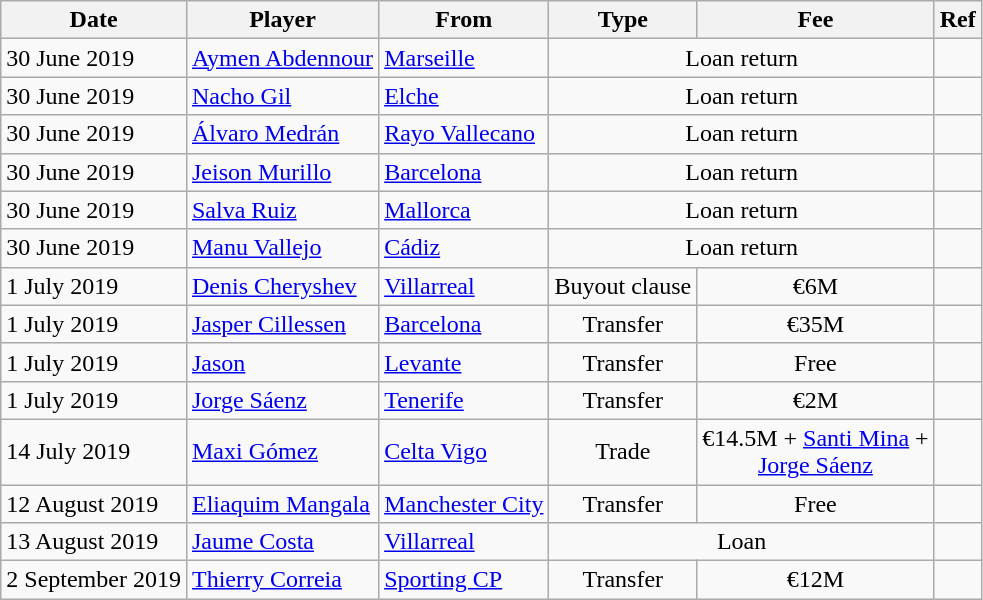<table class="wikitable">
<tr>
<th>Date</th>
<th>Player</th>
<th>From</th>
<th>Type</th>
<th>Fee</th>
<th>Ref</th>
</tr>
<tr>
<td>30 June 2019</td>
<td> <a href='#'>Aymen Abdennour</a></td>
<td> <a href='#'>Marseille</a></td>
<td style="text-align:center;" colspan="2">Loan return</td>
<td align=center></td>
</tr>
<tr>
<td>30 June 2019</td>
<td> <a href='#'>Nacho Gil</a></td>
<td><a href='#'>Elche</a></td>
<td style="text-align:center;" colspan="2">Loan return</td>
<td align=center></td>
</tr>
<tr>
<td>30 June 2019</td>
<td> <a href='#'>Álvaro Medrán</a></td>
<td><a href='#'>Rayo Vallecano</a></td>
<td style="text-align:center;" colspan="2">Loan return</td>
<td align=center></td>
</tr>
<tr>
<td>30 June 2019</td>
<td> <a href='#'>Jeison Murillo</a></td>
<td><a href='#'>Barcelona</a></td>
<td style="text-align:center;" colspan="2">Loan return</td>
<td align=center></td>
</tr>
<tr>
<td>30 June 2019</td>
<td> <a href='#'>Salva Ruiz</a></td>
<td><a href='#'>Mallorca</a></td>
<td style="text-align:center;" colspan="2">Loan return</td>
<td align=center></td>
</tr>
<tr>
<td>30 June 2019</td>
<td> <a href='#'>Manu Vallejo</a></td>
<td><a href='#'>Cádiz</a></td>
<td style="text-align:center;" colspan="2">Loan return</td>
<td align=center></td>
</tr>
<tr>
<td>1 July 2019</td>
<td> <a href='#'>Denis Cheryshev</a></td>
<td><a href='#'>Villarreal</a></td>
<td align=center>Buyout clause</td>
<td align=center>€6M</td>
<td align=center></td>
</tr>
<tr>
<td>1 July 2019</td>
<td> <a href='#'>Jasper Cillessen</a></td>
<td><a href='#'>Barcelona</a></td>
<td align=center>Transfer</td>
<td align=center>€35M</td>
<td align=center></td>
</tr>
<tr>
<td>1 July 2019</td>
<td> <a href='#'>Jason</a></td>
<td><a href='#'>Levante</a></td>
<td align=center>Transfer</td>
<td align=center>Free</td>
<td align=center></td>
</tr>
<tr>
<td>1 July 2019</td>
<td> <a href='#'>Jorge Sáenz</a></td>
<td><a href='#'>Tenerife</a></td>
<td align=center>Transfer</td>
<td align=center>€2M</td>
<td align=center></td>
</tr>
<tr>
<td>14 July 2019</td>
<td> <a href='#'>Maxi Gómez</a></td>
<td><a href='#'>Celta Vigo</a></td>
<td align=center>Trade</td>
<td align=center>€14.5M + <a href='#'>Santi Mina</a> +<br><a href='#'>Jorge Sáenz</a></td>
<td align=center></td>
</tr>
<tr>
<td>12 August 2019</td>
<td> <a href='#'>Eliaquim Mangala</a></td>
<td> <a href='#'>Manchester City</a></td>
<td align=center>Transfer</td>
<td align=center>Free</td>
<td align=center></td>
</tr>
<tr>
<td>13 August 2019</td>
<td> <a href='#'>Jaume Costa</a></td>
<td><a href='#'>Villarreal</a></td>
<td style="text-align:center;" colspan="2">Loan</td>
<td align=center></td>
</tr>
<tr>
<td>2 September 2019</td>
<td> <a href='#'>Thierry Correia</a></td>
<td> <a href='#'>Sporting CP</a></td>
<td align=center>Transfer</td>
<td align=center>€12M</td>
<td align=center></td>
</tr>
</table>
